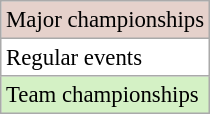<table class=wikitable style="font-size:95%">
<tr style="background:#e5d1cb;">
<td>Major championships</td>
</tr>
<tr style="background:#fff;">
<td>Regular events</td>
</tr>
<tr style="background:#D4F1C5;">
<td>Team championships</td>
</tr>
</table>
